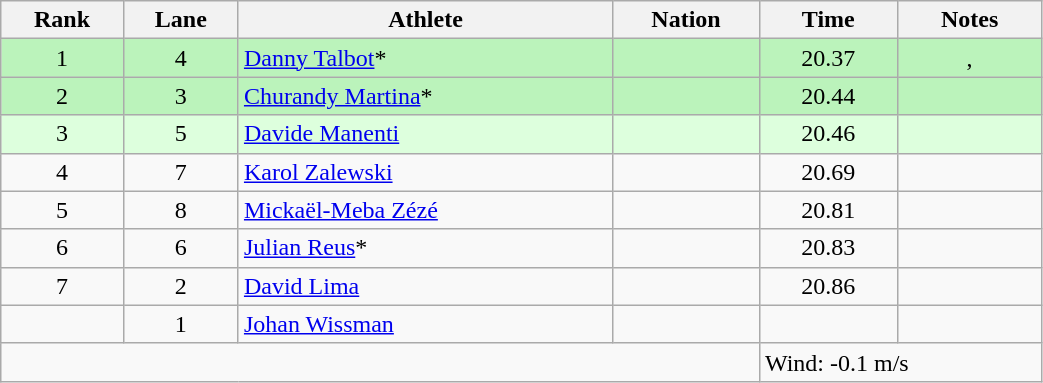<table class="wikitable sortable" style="text-align:center;width: 55%;">
<tr>
<th scope="col">Rank</th>
<th scope="col">Lane</th>
<th scope="col">Athlete</th>
<th scope="col">Nation</th>
<th scope="col">Time</th>
<th scope="col">Notes</th>
</tr>
<tr bgcolor=bbf3bb>
<td>1</td>
<td>4</td>
<td align=left><a href='#'>Danny Talbot</a>*</td>
<td align=left></td>
<td>20.37</td>
<td>, </td>
</tr>
<tr bgcolor=bbf3bb>
<td>2</td>
<td>3</td>
<td align=left><a href='#'>Churandy Martina</a>*</td>
<td align=left></td>
<td>20.44</td>
<td></td>
</tr>
<tr bgcolor=ddffdd>
<td>3</td>
<td>5</td>
<td align=left><a href='#'>Davide Manenti</a></td>
<td align=left></td>
<td>20.46</td>
<td></td>
</tr>
<tr>
<td>4</td>
<td>7</td>
<td align=left><a href='#'>Karol Zalewski</a></td>
<td align=left></td>
<td>20.69</td>
<td></td>
</tr>
<tr>
<td>5</td>
<td>8</td>
<td align=left><a href='#'>Mickaël-Meba Zézé</a></td>
<td align=left></td>
<td>20.81</td>
<td></td>
</tr>
<tr>
<td>6</td>
<td>6</td>
<td align=left><a href='#'>Julian Reus</a>*</td>
<td align=left></td>
<td>20.83</td>
<td></td>
</tr>
<tr>
<td>7</td>
<td>2</td>
<td align=left><a href='#'>David Lima</a></td>
<td align=left></td>
<td>20.86</td>
<td></td>
</tr>
<tr>
<td></td>
<td>1</td>
<td align=left><a href='#'>Johan Wissman</a></td>
<td align=left></td>
<td></td>
<td></td>
</tr>
<tr class="sortbottom">
<td colspan="4"></td>
<td colspan="2" style="text-align:left;">Wind: -0.1 m/s</td>
</tr>
</table>
